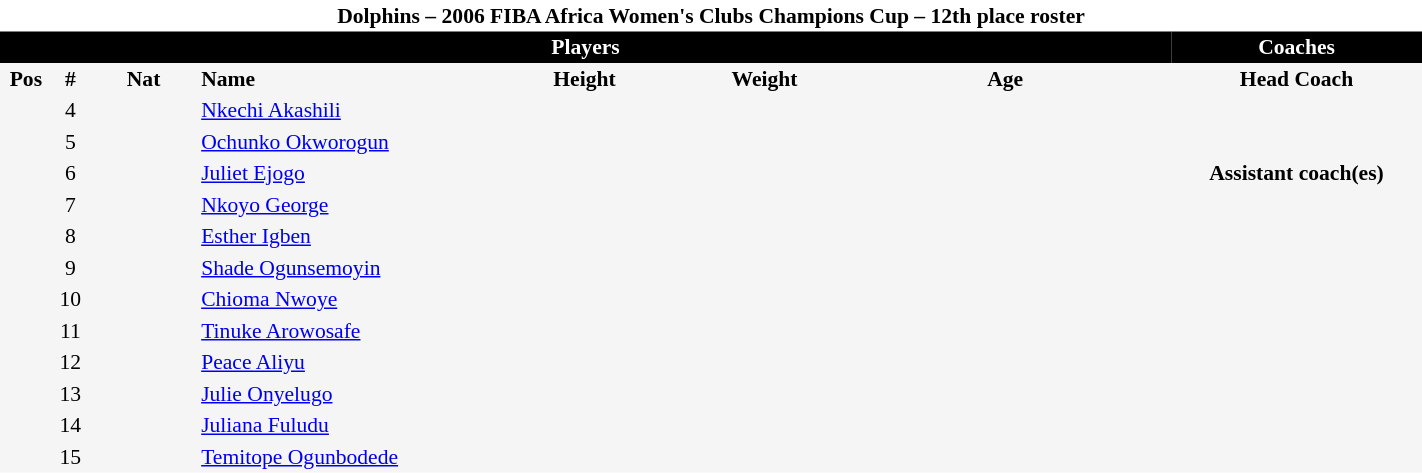<table border=0 cellpadding=2 cellspacing=0  |- bgcolor=#f5f5f5 style="text-align:center; font-size:90%;" width=75%>
<tr>
<td colspan="8" style="background: white; color: black"><strong>Dolphins – 2006 FIBA Africa Women's Clubs Champions Cup – 12th place roster</strong></td>
</tr>
<tr>
<td colspan="7" style="background: black; color: white"><strong>Players</strong></td>
<td style="background: black; color: white"><strong>Coaches</strong></td>
</tr>
<tr style="background=#f5f5f5; color: black">
<th width=5px>Pos</th>
<th width=5px>#</th>
<th width=50px>Nat</th>
<th width=135px align=left>Name</th>
<th width=100px>Height</th>
<th width=70px>Weight</th>
<th width=160px>Age</th>
<th width=120px>Head Coach</th>
</tr>
<tr>
<td></td>
<td>4</td>
<td></td>
<td align=left><a href='#'>Nkechi Akashili</a></td>
<td></td>
<td></td>
<td><span></span></td>
<td></td>
</tr>
<tr>
<td></td>
<td>5</td>
<td></td>
<td align=left><a href='#'>Ochunko Okworogun</a></td>
<td></td>
<td></td>
<td><span></span></td>
</tr>
<tr>
<td></td>
<td>6</td>
<td></td>
<td align=left><a href='#'>Juliet Ejogo</a></td>
<td></td>
<td></td>
<td><span></span></td>
<td><strong>Assistant coach(es)</strong></td>
</tr>
<tr>
<td></td>
<td>7</td>
<td></td>
<td align=left><a href='#'>Nkoyo George</a></td>
<td></td>
<td></td>
<td><span></span></td>
<td></td>
</tr>
<tr>
<td></td>
<td>8</td>
<td></td>
<td align=left><a href='#'>Esther Igben</a></td>
<td></td>
<td></td>
<td><span></span></td>
<td></td>
</tr>
<tr>
<td></td>
<td>9</td>
<td></td>
<td align=left><a href='#'>Shade Ogunsemoyin</a></td>
<td></td>
<td></td>
<td><span></span></td>
</tr>
<tr>
<td></td>
<td>10</td>
<td></td>
<td align=left><a href='#'>Chioma Nwoye</a></td>
<td></td>
<td></td>
<td><span></span></td>
</tr>
<tr>
<td></td>
<td>11</td>
<td></td>
<td align=left><a href='#'>Tinuke Arowosafe</a></td>
<td></td>
<td></td>
<td><span></span></td>
</tr>
<tr>
<td></td>
<td>12</td>
<td></td>
<td align=left><a href='#'>Peace Aliyu</a></td>
<td></td>
<td></td>
<td><span></span></td>
</tr>
<tr>
<td></td>
<td>13</td>
<td></td>
<td align=left><a href='#'>Julie Onyelugo</a></td>
<td></td>
<td></td>
<td><span></span></td>
</tr>
<tr>
<td></td>
<td>14</td>
<td></td>
<td align=left><a href='#'>Juliana Fuludu</a></td>
<td></td>
<td></td>
<td><span></span></td>
</tr>
<tr>
<td></td>
<td>15</td>
<td></td>
<td align=left><a href='#'>Temitope Ogunbodede</a></td>
<td></td>
<td></td>
<td><span></span></td>
</tr>
</table>
